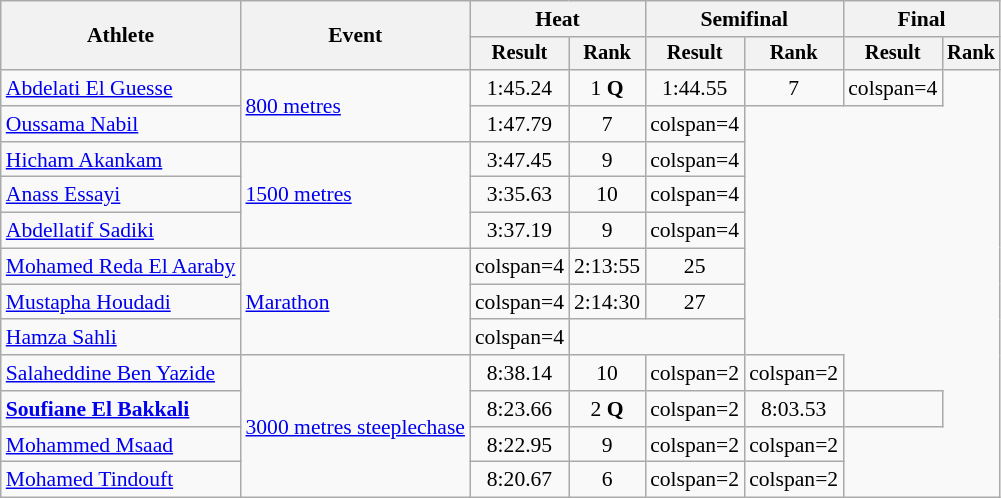<table class="wikitable" style="font-size:90%">
<tr>
<th rowspan="2">Athlete</th>
<th rowspan="2">Event</th>
<th colspan="2">Heat</th>
<th colspan="2">Semifinal</th>
<th colspan="2">Final</th>
</tr>
<tr style="font-size:95%">
<th>Result</th>
<th>Rank</th>
<th>Result</th>
<th>Rank</th>
<th>Result</th>
<th>Rank</th>
</tr>
<tr align=center>
<td align=left><a href='#'>Abdelati El Guesse</a></td>
<td align=left rowspan=2><a href='#'>800 metres</a></td>
<td>1:45.24</td>
<td>1 <strong>Q</strong></td>
<td>1:44.55</td>
<td>7</td>
<td>colspan=4 </td>
</tr>
<tr align=center>
<td align=left><a href='#'>Oussama Nabil</a></td>
<td>1:47.79</td>
<td>7</td>
<td>colspan=4 </td>
</tr>
<tr align=center>
<td align=left><a href='#'>Hicham Akankam</a></td>
<td align=left rowspan=3><a href='#'>1500 metres</a></td>
<td>3:47.45</td>
<td>9</td>
<td>colspan=4 </td>
</tr>
<tr align=center>
<td align=left><a href='#'>Anass Essayi</a></td>
<td>3:35.63</td>
<td>10</td>
<td>colspan=4 </td>
</tr>
<tr align=center>
<td align=left><a href='#'>Abdellatif Sadiki</a></td>
<td>3:37.19</td>
<td>9</td>
<td>colspan=4 </td>
</tr>
<tr align=center>
<td align=left><a href='#'>Mohamed Reda El Aaraby</a></td>
<td align=left rowspan=3><a href='#'>Marathon</a></td>
<td>colspan=4</td>
<td>2:13:55 </td>
<td>25</td>
</tr>
<tr align=center>
<td align=left><a href='#'>Mustapha Houdadi</a></td>
<td>colspan=4</td>
<td>2:14:30</td>
<td>27</td>
</tr>
<tr align=center>
<td align=left><a href='#'>Hamza Sahli</a></td>
<td>colspan=4</td>
<td colspan=2></td>
</tr>
<tr align=center>
<td align=left><a href='#'>Salaheddine Ben Yazide</a></td>
<td align=left rowspan=4><a href='#'>3000 metres steeplechase</a></td>
<td>8:38.14</td>
<td>10</td>
<td>colspan=2</td>
<td>colspan=2 </td>
</tr>
<tr align=center>
<td align=left><strong><a href='#'>Soufiane El Bakkali</a></strong></td>
<td>8:23.66</td>
<td>2 <strong>Q</strong></td>
<td>colspan=2</td>
<td>8:03.53</td>
<td></td>
</tr>
<tr align=center>
<td align=left><a href='#'>Mohammed Msaad</a></td>
<td>8:22.95</td>
<td>9</td>
<td>colspan=2</td>
<td>colspan=2 </td>
</tr>
<tr align=center>
<td align=left><a href='#'>Mohamed Tindouft</a></td>
<td>8:20.67</td>
<td>6</td>
<td>colspan=2</td>
<td>colspan=2 </td>
</tr>
</table>
